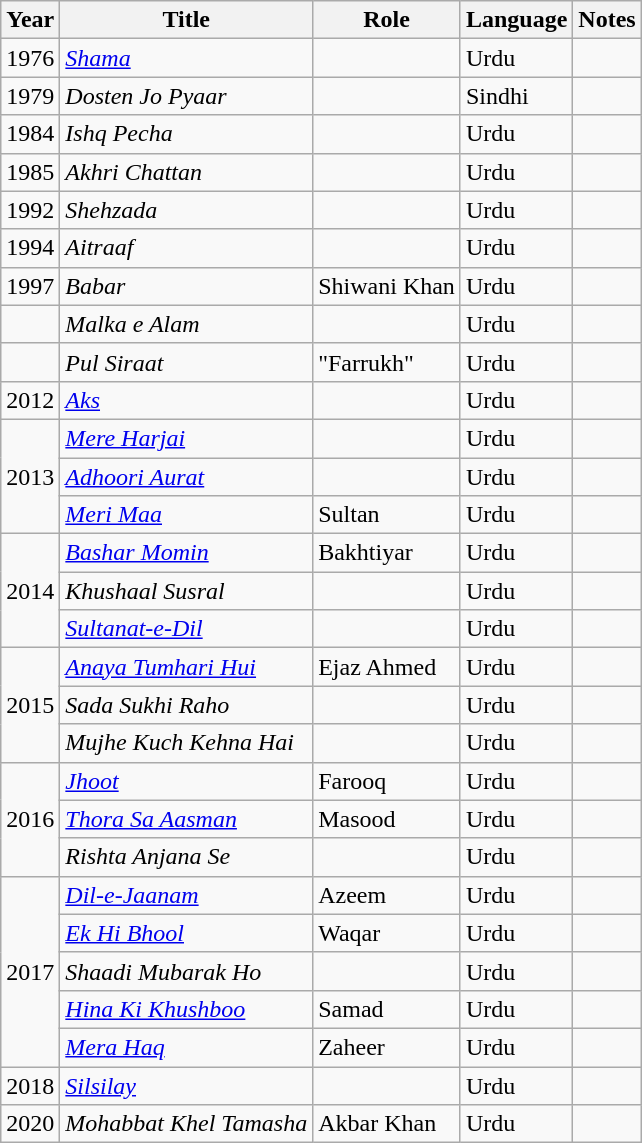<table class="wikitable sortable">
<tr>
<th>Year</th>
<th>Title</th>
<th>Role</th>
<th>Language</th>
<th>Notes</th>
</tr>
<tr>
<td>1976</td>
<td><em><a href='#'>Shama</a></em></td>
<td></td>
<td>Urdu</td>
<td></td>
</tr>
<tr>
<td>1979</td>
<td><em>Dosten Jo Pyaar</em></td>
<td></td>
<td>Sindhi</td>
<td></td>
</tr>
<tr>
<td>1984</td>
<td><em>Ishq Pecha</em></td>
<td></td>
<td>Urdu</td>
<td></td>
</tr>
<tr>
<td>1985</td>
<td><em>Akhri Chattan</em></td>
<td></td>
<td>Urdu</td>
<td></td>
</tr>
<tr>
<td>1992</td>
<td><em>Shehzada</em></td>
<td></td>
<td>Urdu</td>
<td></td>
</tr>
<tr>
<td>1994</td>
<td><em>Aitraaf</em></td>
<td></td>
<td>Urdu</td>
<td></td>
</tr>
<tr>
<td>1997</td>
<td><em>Babar</em></td>
<td>Shiwani Khan</td>
<td>Urdu</td>
<td></td>
</tr>
<tr>
<td></td>
<td><em>Malka e Alam</em></td>
<td></td>
<td>Urdu</td>
<td></td>
</tr>
<tr>
<td></td>
<td><em>Pul Siraat</em></td>
<td>"Farrukh"</td>
<td>Urdu</td>
<td></td>
</tr>
<tr>
<td>2012</td>
<td><em><a href='#'>Aks</a></em></td>
<td></td>
<td>Urdu</td>
<td></td>
</tr>
<tr>
<td rowspan=3>2013</td>
<td><em><a href='#'>Mere Harjai</a></em></td>
<td></td>
<td>Urdu</td>
<td></td>
</tr>
<tr>
<td><em><a href='#'>Adhoori Aurat</a></em></td>
<td></td>
<td>Urdu</td>
<td></td>
</tr>
<tr>
<td><em><a href='#'>Meri Maa</a></em></td>
<td>Sultan</td>
<td>Urdu</td>
<td></td>
</tr>
<tr>
<td rowspan=3>2014</td>
<td><em><a href='#'>Bashar Momin</a></em></td>
<td>Bakhtiyar</td>
<td>Urdu</td>
<td></td>
</tr>
<tr>
<td><em>Khushaal Susral</em></td>
<td></td>
<td>Urdu</td>
<td></td>
</tr>
<tr>
<td><em><a href='#'>Sultanat-e-Dil</a></em></td>
<td></td>
<td>Urdu</td>
<td></td>
</tr>
<tr>
<td rowspan=3>2015</td>
<td><em><a href='#'>Anaya Tumhari Hui</a></em></td>
<td>Ejaz Ahmed</td>
<td>Urdu</td>
<td></td>
</tr>
<tr>
<td><em>Sada Sukhi Raho</em></td>
<td></td>
<td>Urdu</td>
<td></td>
</tr>
<tr>
<td><em>Mujhe Kuch Kehna Hai</em></td>
<td></td>
<td>Urdu</td>
<td></td>
</tr>
<tr>
<td rowspan=3>2016</td>
<td><em><a href='#'>Jhoot</a></em></td>
<td>Farooq</td>
<td>Urdu</td>
<td></td>
</tr>
<tr>
<td><em><a href='#'>Thora Sa Aasman</a></em></td>
<td>Masood</td>
<td>Urdu</td>
<td></td>
</tr>
<tr>
<td><em>Rishta Anjana Se</em></td>
<td></td>
<td>Urdu</td>
<td></td>
</tr>
<tr>
<td rowspan=5>2017</td>
<td><em><a href='#'>Dil-e-Jaanam</a></em></td>
<td>Azeem</td>
<td>Urdu</td>
<td></td>
</tr>
<tr>
<td><em><a href='#'>Ek Hi Bhool</a></em></td>
<td>Waqar</td>
<td>Urdu</td>
<td></td>
</tr>
<tr>
<td><em>Shaadi Mubarak Ho</em></td>
<td></td>
<td>Urdu</td>
<td></td>
</tr>
<tr>
<td><em><a href='#'>Hina Ki Khushboo</a></em></td>
<td>Samad</td>
<td>Urdu</td>
<td></td>
</tr>
<tr>
<td><em><a href='#'>Mera Haq</a></em></td>
<td>Zaheer</td>
<td>Urdu</td>
<td></td>
</tr>
<tr>
<td>2018</td>
<td><em><a href='#'>Silsilay</a></em></td>
<td></td>
<td>Urdu</td>
<td></td>
</tr>
<tr>
<td>2020</td>
<td><em>Mohabbat Khel Tamasha</em></td>
<td>Akbar Khan</td>
<td>Urdu</td>
<td></td>
</tr>
</table>
